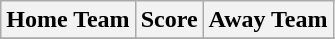<table class="wikitable" style="text-align: center">
<tr>
<th>Home Team</th>
<th>Score</th>
<th>Away Team</th>
</tr>
<tr>
</tr>
</table>
